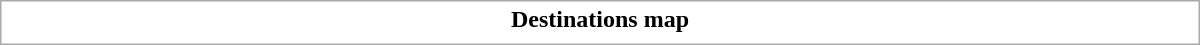<table class="collapsible uncollapsed" style="border:1px #aaa solid; width:50em; margin:0.2em auto">
<tr>
<th>Destinations map</th>
</tr>
<tr>
<td></td>
</tr>
</table>
